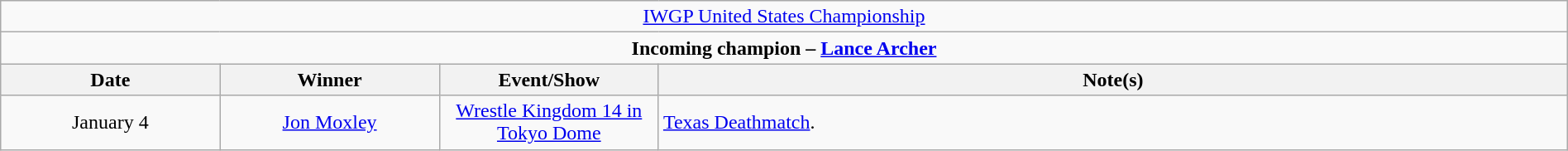<table class="wikitable" style="text-align:center; width:100%;">
<tr>
<td colspan="4" style="text-align: center;"><a href='#'>IWGP United States Championship</a></td>
</tr>
<tr>
<td colspan="4" style="text-align: center;"><strong>Incoming champion – <a href='#'>Lance Archer</a></strong></td>
</tr>
<tr>
<th width=14%>Date</th>
<th width=14%>Winner</th>
<th width=14%>Event/Show</th>
<th width=58%>Note(s)</th>
</tr>
<tr>
<td>January 4</td>
<td><a href='#'>Jon Moxley</a></td>
<td><a href='#'>Wrestle Kingdom 14 in Tokyo Dome</a><br></td>
<td style="text-align: left;"><a href='#'>Texas Deathmatch</a>.</td>
</tr>
</table>
